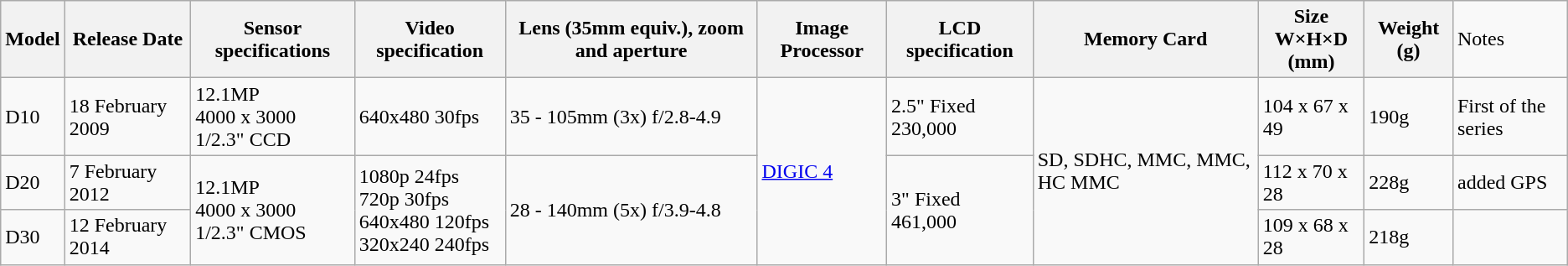<table class="wikitable">
<tr>
<th>Model</th>
<th>Release Date</th>
<th>Sensor specifications</th>
<th>Video specification</th>
<th>Lens (35mm equiv.), zoom and aperture</th>
<th>Image Processor</th>
<th>LCD specification</th>
<th>Memory Card</th>
<th>Size<br>W×H×D<br>(mm)</th>
<th>Weight (g)</th>
<td>Notes</td>
</tr>
<tr>
<td>D10</td>
<td>18 February 2009</td>
<td>12.1MP<br>4000 x 3000<br>1/2.3" CCD</td>
<td>640x480 30fps</td>
<td>35 - 105mm (3x) f/2.8-4.9</td>
<td rowspan="3"><a href='#'>DIGIC 4</a></td>
<td>2.5" Fixed<br>230,000</td>
<td rowspan="3">SD, SDHC, MMC, MMC, HC MMC</td>
<td>104 x 67 x 49</td>
<td>190g</td>
<td>First of the series</td>
</tr>
<tr>
<td>D20</td>
<td>7 February 2012</td>
<td rowspan="2">12.1MP<br>4000 x 3000<br>1/2.3" CMOS</td>
<td rowspan="2">1080p 24fps<br>720p 30fps<br>640x480 120fps<br>320x240 240fps</td>
<td rowspan="2">28 - 140mm (5x) f/3.9-4.8</td>
<td rowspan="2">3" Fixed<br>461,000</td>
<td>112 x 70 x 28</td>
<td>228g</td>
<td>added GPS</td>
</tr>
<tr>
<td>D30</td>
<td>12 February 2014</td>
<td>109 x 68 x 28</td>
<td>218g</td>
<td></td>
</tr>
</table>
